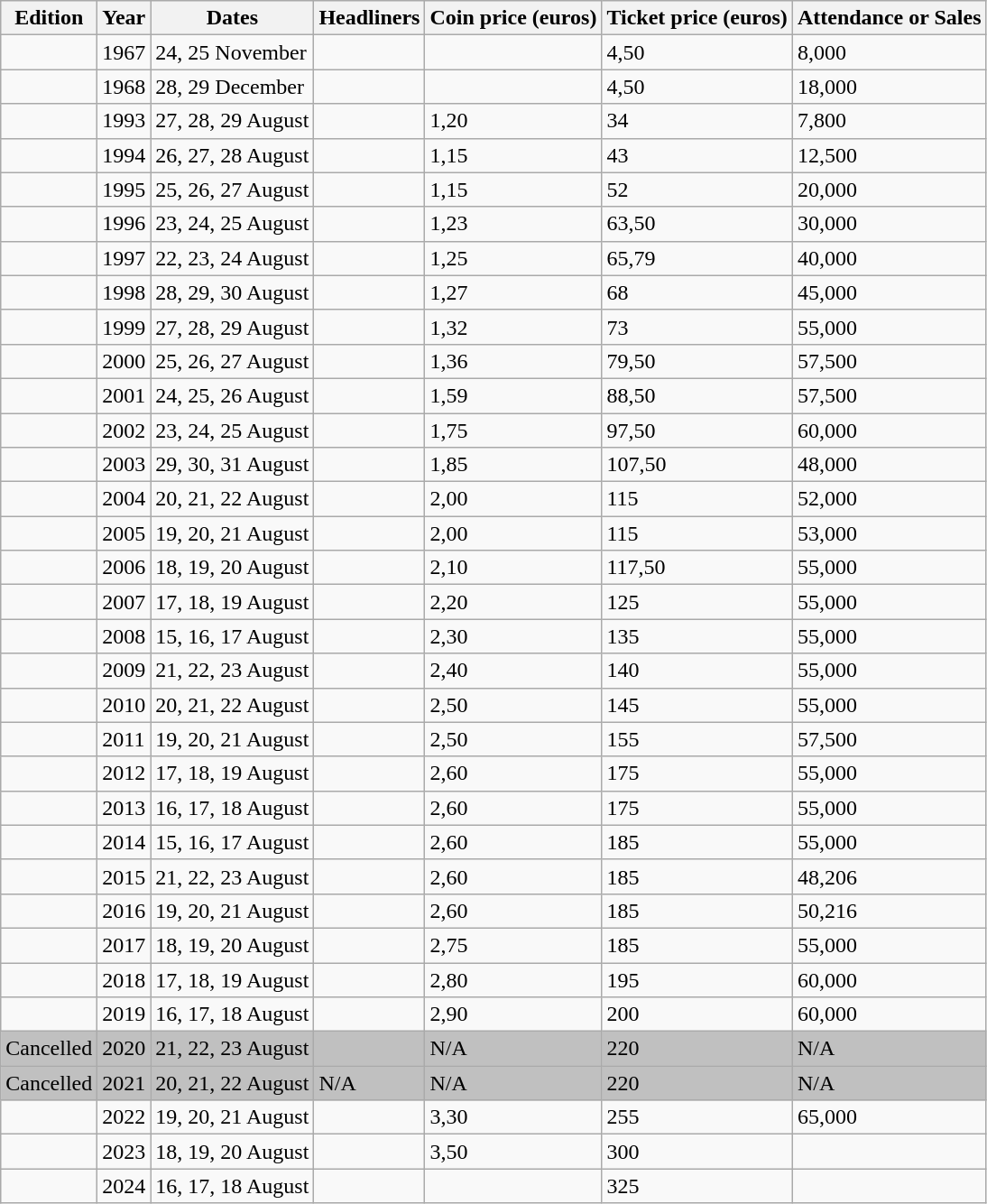<table class="wikitable sortable">
<tr>
<th>Edition</th>
<th>Year</th>
<th>Dates</th>
<th class="unsortable">Headliners</th>
<th>Coin price (euros)</th>
<th>Ticket price (euros)</th>
<th>Attendance or Sales</th>
</tr>
<tr>
<td></td>
<td>1967</td>
<td>24, 25 November</td>
<td></td>
<td></td>
<td>4,50</td>
<td>8,000</td>
</tr>
<tr>
<td></td>
<td>1968</td>
<td>28, 29 December</td>
<td></td>
<td></td>
<td>4,50</td>
<td>18,000</td>
</tr>
<tr>
<td></td>
<td>1993</td>
<td>27, 28, 29 August</td>
<td></td>
<td>1,20</td>
<td>34</td>
<td>7,800</td>
</tr>
<tr>
<td></td>
<td>1994</td>
<td>26, 27, 28 August</td>
<td></td>
<td>1,15</td>
<td>43</td>
<td>12,500</td>
</tr>
<tr>
<td></td>
<td>1995</td>
<td>25, 26, 27 August</td>
<td></td>
<td>1,15</td>
<td>52</td>
<td>20,000</td>
</tr>
<tr>
<td></td>
<td>1996</td>
<td>23, 24, 25 August</td>
<td></td>
<td>1,23</td>
<td>63,50</td>
<td>30,000</td>
</tr>
<tr>
<td></td>
<td>1997</td>
<td>22, 23, 24 August</td>
<td></td>
<td>1,25</td>
<td>65,79</td>
<td>40,000</td>
</tr>
<tr>
<td></td>
<td>1998</td>
<td>28, 29, 30 August</td>
<td></td>
<td>1,27</td>
<td>68</td>
<td>45,000</td>
</tr>
<tr>
<td></td>
<td>1999</td>
<td>27, 28, 29 August</td>
<td></td>
<td>1,32</td>
<td>73</td>
<td>55,000</td>
</tr>
<tr>
<td></td>
<td>2000</td>
<td>25, 26, 27 August</td>
<td></td>
<td>1,36</td>
<td>79,50</td>
<td>57,500</td>
</tr>
<tr>
<td></td>
<td>2001</td>
<td>24, 25, 26 August</td>
<td></td>
<td>1,59</td>
<td>88,50</td>
<td>57,500</td>
</tr>
<tr>
<td></td>
<td>2002</td>
<td>23, 24, 25 August</td>
<td></td>
<td>1,75</td>
<td>97,50</td>
<td>60,000</td>
</tr>
<tr>
<td></td>
<td>2003</td>
<td>29, 30, 31 August</td>
<td></td>
<td>1,85</td>
<td>107,50</td>
<td>48,000</td>
</tr>
<tr>
<td></td>
<td>2004</td>
<td>20, 21, 22 August</td>
<td></td>
<td>2,00</td>
<td>115</td>
<td>52,000</td>
</tr>
<tr>
<td></td>
<td>2005</td>
<td>19, 20, 21 August</td>
<td></td>
<td>2,00</td>
<td>115</td>
<td>53,000</td>
</tr>
<tr>
<td></td>
<td>2006</td>
<td>18, 19, 20 August</td>
<td></td>
<td>2,10</td>
<td>117,50</td>
<td>55,000</td>
</tr>
<tr>
<td></td>
<td>2007</td>
<td>17, 18, 19 August</td>
<td></td>
<td>2,20</td>
<td>125</td>
<td>55,000</td>
</tr>
<tr>
<td></td>
<td>2008</td>
<td>15, 16, 17 August</td>
<td></td>
<td>2,30</td>
<td>135</td>
<td>55,000</td>
</tr>
<tr>
<td></td>
<td>2009</td>
<td>21, 22, 23 August</td>
<td></td>
<td>2,40</td>
<td>140</td>
<td>55,000</td>
</tr>
<tr>
<td></td>
<td>2010</td>
<td>20, 21, 22 August</td>
<td></td>
<td>2,50</td>
<td>145</td>
<td>55,000</td>
</tr>
<tr>
<td></td>
<td>2011</td>
<td>19, 20, 21 August</td>
<td></td>
<td>2,50</td>
<td>155</td>
<td>57,500</td>
</tr>
<tr>
<td></td>
<td>2012</td>
<td>17, 18, 19 August</td>
<td></td>
<td>2,60</td>
<td>175</td>
<td>55,000</td>
</tr>
<tr>
<td></td>
<td>2013</td>
<td>16, 17, 18 August</td>
<td></td>
<td>2,60</td>
<td>175</td>
<td>55,000</td>
</tr>
<tr>
<td></td>
<td>2014</td>
<td>15, 16, 17 August</td>
<td></td>
<td>2,60</td>
<td>185</td>
<td>55,000</td>
</tr>
<tr>
<td></td>
<td>2015</td>
<td>21, 22, 23 August</td>
<td></td>
<td>2,60</td>
<td>185</td>
<td>48,206</td>
</tr>
<tr>
<td></td>
<td>2016</td>
<td>19, 20, 21 August</td>
<td></td>
<td>2,60</td>
<td>185</td>
<td>50,216</td>
</tr>
<tr>
<td></td>
<td>2017</td>
<td>18, 19, 20 August</td>
<td></td>
<td>2,75</td>
<td>185</td>
<td>55,000</td>
</tr>
<tr>
<td></td>
<td>2018</td>
<td>17, 18, 19 August</td>
<td></td>
<td>2,80</td>
<td>195</td>
<td>60,000</td>
</tr>
<tr>
<td></td>
<td>2019</td>
<td>16, 17, 18 August</td>
<td></td>
<td>2,90</td>
<td>200</td>
<td>60,000</td>
</tr>
<tr>
<td bgcolor=#C0C0C0>Cancelled</td>
<td bgcolor=#C0C0C0>2020</td>
<td bgcolor=#C0C0C0>21, 22, 23 August</td>
<td bgcolor=#C0C0C0></td>
<td bgcolor=#C0C0C0>N/A</td>
<td bgcolor=#C0C0C0>220</td>
<td bgcolor=#C0C0C0>N/A</td>
</tr>
<tr>
<td bgcolor=#C0C0C0>Cancelled</td>
<td bgcolor=#C0C0C0>2021</td>
<td bgcolor=#C0C0C0>20, 21, 22 August</td>
<td bgcolor=#C0C0C0>N/A</td>
<td bgcolor=#C0C0C0>N/A</td>
<td bgcolor=#C0C0C0>220</td>
<td bgcolor=#C0C0C0>N/A</td>
</tr>
<tr>
<td></td>
<td>2022</td>
<td>19, 20, 21 August</td>
<td></td>
<td>3,30</td>
<td>255</td>
<td>65,000</td>
</tr>
<tr>
<td></td>
<td>2023</td>
<td>18, 19, 20 August</td>
<td></td>
<td>3,50</td>
<td>300</td>
<td></td>
</tr>
<tr>
<td></td>
<td>2024</td>
<td>16, 17, 18 August</td>
<td></td>
<td></td>
<td>325</td>
<td></td>
</tr>
</table>
